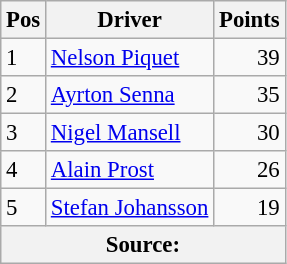<table class="wikitable" style="font-size: 95%;">
<tr>
<th>Pos</th>
<th>Driver</th>
<th>Points</th>
</tr>
<tr>
<td>1</td>
<td> <a href='#'>Nelson Piquet</a></td>
<td align="right">39</td>
</tr>
<tr>
<td>2</td>
<td> <a href='#'>Ayrton Senna</a></td>
<td align="right">35</td>
</tr>
<tr>
<td>3</td>
<td> <a href='#'>Nigel Mansell</a></td>
<td align="right">30</td>
</tr>
<tr>
<td>4</td>
<td> <a href='#'>Alain Prost</a></td>
<td align="right">26</td>
</tr>
<tr>
<td>5</td>
<td> <a href='#'>Stefan Johansson</a></td>
<td align="right">19</td>
</tr>
<tr>
<th colspan=4>Source: </th>
</tr>
</table>
